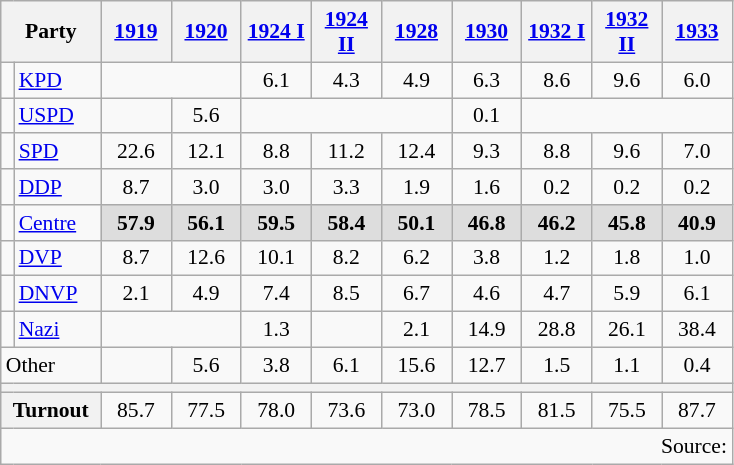<table class=wikitable style="font-size:90%; text-align:center">
<tr>
<th style="width:60px" colspan=2>Party</th>
<th style="width:40px"><a href='#'>1919</a></th>
<th style="width:40px"><a href='#'>1920</a></th>
<th style="width:40px"><a href='#'>1924 I</a></th>
<th style="width:40px"><a href='#'>1924 II</a></th>
<th style="width:40px"><a href='#'>1928</a></th>
<th style="width:40px"><a href='#'>1930</a></th>
<th style="width:40px"><a href='#'>1932 I</a></th>
<th style="width:40px"><a href='#'>1932 II</a></th>
<th style="width:40px"><a href='#'>1933</a></th>
</tr>
<tr>
<td bgcolor=></td>
<td align=left><a href='#'>KPD</a></td>
<td colspan=2></td>
<td>6.1</td>
<td>4.3</td>
<td>4.9</td>
<td>6.3</td>
<td>8.6</td>
<td>9.6</td>
<td>6.0</td>
</tr>
<tr>
<td bgcolor=></td>
<td align=left><a href='#'>USPD</a></td>
<td></td>
<td>5.6</td>
<td colspan=3></td>
<td>0.1</td>
</tr>
<tr>
<td bgcolor=></td>
<td align=left><a href='#'>SPD</a></td>
<td>22.6</td>
<td>12.1</td>
<td>8.8</td>
<td>11.2</td>
<td>12.4</td>
<td>9.3</td>
<td>8.8</td>
<td>9.6</td>
<td>7.0</td>
</tr>
<tr>
<td bgcolor=></td>
<td align=left><a href='#'>DDP</a></td>
<td>8.7</td>
<td>3.0</td>
<td>3.0</td>
<td>3.3</td>
<td>1.9</td>
<td>1.6</td>
<td>0.2</td>
<td>0.2</td>
<td>0.2</td>
</tr>
<tr>
<td bgcolor=></td>
<td align=left><a href='#'>Centre</a></td>
<td bgcolor=#DDDDDD><strong>57.9</strong></td>
<td bgcolor=#DDDDDD><strong>56.1</strong></td>
<td bgcolor=#DDDDDD><strong>59.5</strong></td>
<td bgcolor=#DDDDDD><strong>58.4</strong></td>
<td bgcolor=#DDDDDD><strong>50.1</strong></td>
<td bgcolor=#DDDDDD><strong>46.8</strong></td>
<td bgcolor=#DDDDDD><strong>46.2</strong></td>
<td bgcolor=#DDDDDD><strong>45.8</strong></td>
<td bgcolor=#DDDDDD><strong>40.9</strong></td>
</tr>
<tr>
<td bgcolor=></td>
<td align=left><a href='#'>DVP</a></td>
<td>8.7</td>
<td>12.6</td>
<td>10.1</td>
<td>8.2</td>
<td>6.2</td>
<td>3.8</td>
<td>1.2</td>
<td>1.8</td>
<td>1.0</td>
</tr>
<tr>
<td bgcolor=></td>
<td align=left><a href='#'>DNVP</a></td>
<td>2.1</td>
<td>4.9</td>
<td>7.4</td>
<td>8.5</td>
<td>6.7</td>
<td>4.6</td>
<td>4.7</td>
<td>5.9</td>
<td>6.1</td>
</tr>
<tr>
<td bgcolor=></td>
<td align=left><a href='#'>Nazi</a></td>
<td colspan=2></td>
<td>1.3</td>
<td></td>
<td>2.1</td>
<td>14.9</td>
<td>28.8</td>
<td>26.1</td>
<td>38.4</td>
</tr>
<tr>
<td colspan=2 align=left>Other</td>
<td></td>
<td>5.6</td>
<td>3.8</td>
<td>6.1</td>
<td>15.6</td>
<td>12.7</td>
<td>1.5</td>
<td>1.1</td>
<td>0.4</td>
</tr>
<tr>
<th colspan=11></th>
</tr>
<tr>
<th colspan=2 align=left>Turnout</th>
<td>85.7</td>
<td>77.5</td>
<td>78.0</td>
<td>73.6</td>
<td>73.0</td>
<td>78.5</td>
<td>81.5</td>
<td>75.5</td>
<td>87.7</td>
</tr>
<tr>
<td colspan=11 align=right>Source: </td>
</tr>
</table>
